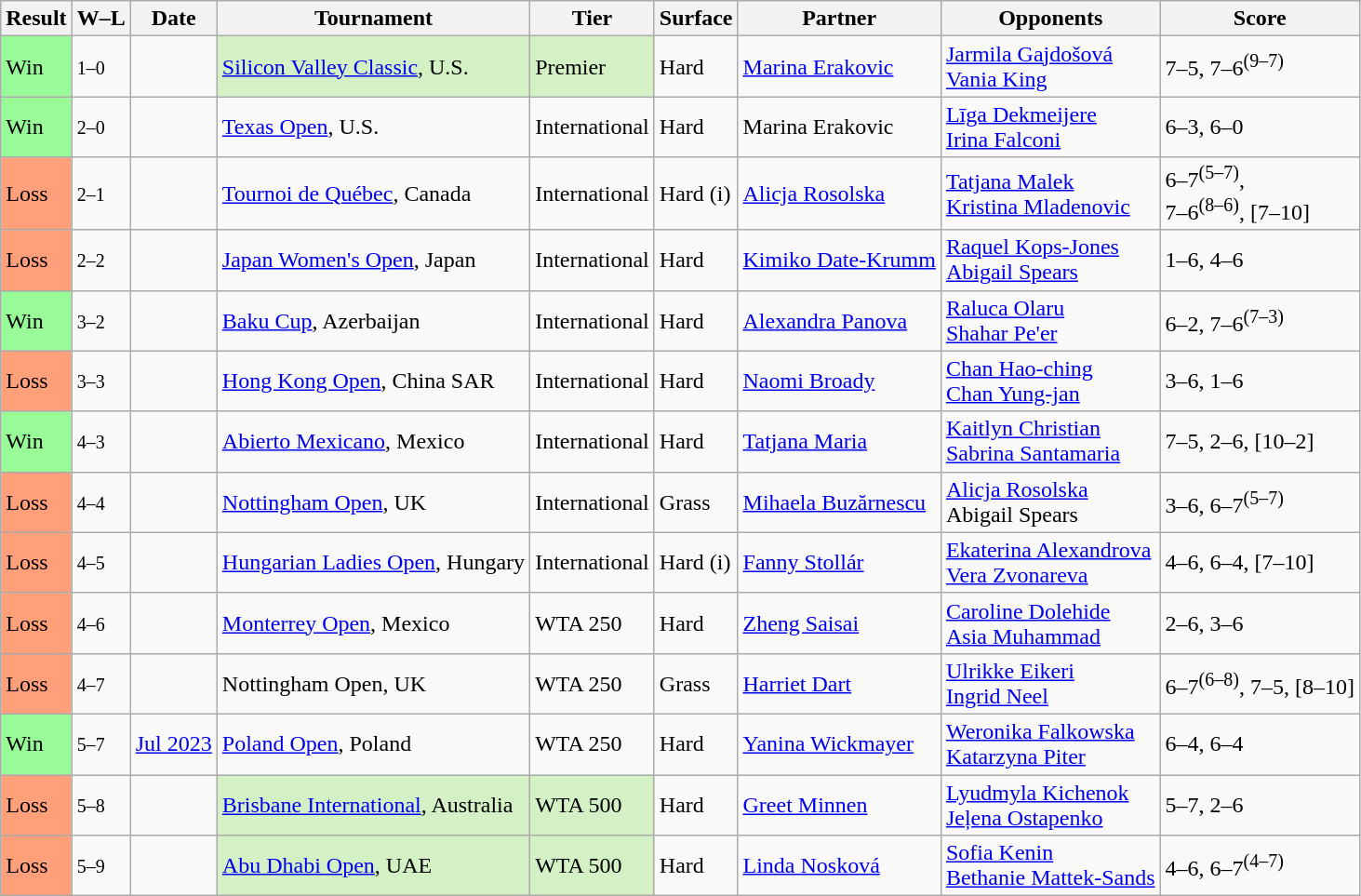<table class="sortable wikitable">
<tr>
<th>Result</th>
<th class="unsortable">W–L</th>
<th>Date</th>
<th>Tournament</th>
<th>Tier</th>
<th>Surface</th>
<th>Partner</th>
<th>Opponents</th>
<th class="unsortable">Score</th>
</tr>
<tr>
<td bgcolor=98FB98>Win</td>
<td><small>1–0</small></td>
<td><a href='#'></a></td>
<td bgcolor=#d4f1c5><a href='#'>Silicon Valley Classic</a>,  U.S.</td>
<td bgcolor=#d4f1c5>Premier</td>
<td>Hard</td>
<td> <a href='#'>Marina Erakovic</a></td>
<td> <a href='#'>Jarmila Gajdošová</a><br> <a href='#'>Vania King</a></td>
<td>7–5, 7–6<sup>(9–7)</sup></td>
</tr>
<tr>
<td bgcolor=98FB98>Win</td>
<td><small>2–0</small></td>
<td><a href='#'></a></td>
<td><a href='#'>Texas Open</a>, U.S.</td>
<td>International</td>
<td>Hard</td>
<td> Marina Erakovic</td>
<td> <a href='#'>Līga Dekmeijere</a><br> <a href='#'>Irina Falconi</a></td>
<td>6–3, 6–0</td>
</tr>
<tr>
<td bgcolor=#ffa07a>Loss</td>
<td><small>2–1</small></td>
<td><a href='#'></a></td>
<td><a href='#'>Tournoi de Québec</a>, Canada</td>
<td>International</td>
<td>Hard (i)</td>
<td> <a href='#'>Alicja Rosolska</a></td>
<td> <a href='#'>Tatjana Malek</a><br> <a href='#'>Kristina Mladenovic</a></td>
<td>6–7<sup>(5–7)</sup>, <br>7–6<sup>(8–6)</sup>, [7–10]</td>
</tr>
<tr>
<td bgcolor=#ffa07a>Loss</td>
<td><small>2–2</small></td>
<td><a href='#'></a></td>
<td><a href='#'>Japan Women's Open</a>, Japan</td>
<td>International</td>
<td>Hard</td>
<td> <a href='#'>Kimiko Date-Krumm</a></td>
<td> <a href='#'>Raquel Kops-Jones</a><br> <a href='#'>Abigail Spears</a></td>
<td>1–6, 4–6</td>
</tr>
<tr>
<td bgcolor=98FB98>Win</td>
<td><small>3–2</small></td>
<td><a href='#'></a></td>
<td><a href='#'>Baku Cup</a>, Azerbaijan</td>
<td>International</td>
<td>Hard</td>
<td> <a href='#'>Alexandra Panova</a></td>
<td> <a href='#'>Raluca Olaru</a><br> <a href='#'>Shahar Pe'er</a></td>
<td>6–2, 7–6<sup>(7–3)</sup></td>
</tr>
<tr>
<td bgcolor=#ffa07a>Loss</td>
<td><small>3–3</small></td>
<td><a href='#'></a></td>
<td><a href='#'>Hong Kong Open</a>, China SAR</td>
<td>International</td>
<td>Hard</td>
<td> <a href='#'>Naomi Broady</a></td>
<td> <a href='#'>Chan Hao-ching</a><br> <a href='#'>Chan Yung-jan</a></td>
<td>3–6, 1–6</td>
</tr>
<tr>
<td bgcolor=98FB98>Win</td>
<td><small>4–3</small></td>
<td><a href='#'></a></td>
<td><a href='#'>Abierto Mexicano</a>, Mexico</td>
<td>International</td>
<td>Hard</td>
<td> <a href='#'>Tatjana Maria</a></td>
<td> <a href='#'>Kaitlyn Christian</a><br> <a href='#'>Sabrina Santamaria</a></td>
<td>7–5, 2–6, [10–2]</td>
</tr>
<tr>
<td bgcolor=#ffa07a>Loss</td>
<td><small>4–4</small></td>
<td><a href='#'></a></td>
<td><a href='#'>Nottingham Open</a>, UK</td>
<td>International</td>
<td>Grass</td>
<td> <a href='#'>Mihaela Buzărnescu</a></td>
<td> <a href='#'>Alicja Rosolska</a><br> Abigail Spears</td>
<td>3–6, 6–7<sup>(5–7)</sup></td>
</tr>
<tr>
<td bgcolor=#ffa07a>Loss</td>
<td><small>4–5</small></td>
<td><a href='#'></a></td>
<td><a href='#'>Hungarian Ladies Open</a>, Hungary</td>
<td>International</td>
<td>Hard (i)</td>
<td> <a href='#'>Fanny Stollár</a></td>
<td> <a href='#'>Ekaterina Alexandrova</a><br> <a href='#'>Vera Zvonareva</a></td>
<td>4–6, 6–4, [7–10]</td>
</tr>
<tr>
<td bgcolor=FFA07A>Loss</td>
<td><small>4–6</small></td>
<td><a href='#'></a></td>
<td><a href='#'>Monterrey Open</a>, Mexico</td>
<td>WTA 250</td>
<td>Hard</td>
<td> <a href='#'>Zheng Saisai</a></td>
<td> <a href='#'>Caroline Dolehide</a><br> <a href='#'>Asia Muhammad</a></td>
<td>2–6, 3–6</td>
</tr>
<tr>
<td bgcolor=FFA07A>Loss</td>
<td><small>4–7</small></td>
<td><a href='#'></a></td>
<td>Nottingham Open, UK</td>
<td>WTA 250</td>
<td>Grass</td>
<td> <a href='#'>Harriet Dart</a></td>
<td> <a href='#'>Ulrikke Eikeri</a> <br>  <a href='#'>Ingrid Neel</a></td>
<td>6–7<sup>(6–8)</sup>, 7–5, [8–10]</td>
</tr>
<tr>
<td bgcolor=98FB98>Win</td>
<td><small>5–7</small></td>
<td><a href='#'>Jul 2023</a></td>
<td><a href='#'>Poland Open</a>, Poland</td>
<td>WTA 250</td>
<td>Hard</td>
<td> <a href='#'>Yanina Wickmayer</a></td>
<td> <a href='#'>Weronika Falkowska</a> <br>  <a href='#'>Katarzyna Piter</a></td>
<td>6–4, 6–4</td>
</tr>
<tr>
<td style=background:#ffa07a>Loss</td>
<td><small>5–8</small></td>
<td><a href='#'></a></td>
<td bgcolor=#d4f1c5><a href='#'>Brisbane International</a>, Australia</td>
<td bgcolor=#d4f1c5>WTA 500</td>
<td>Hard</td>
<td> <a href='#'>Greet Minnen</a></td>
<td> <a href='#'>Lyudmyla Kichenok</a> <br>  <a href='#'>Jeļena Ostapenko</a></td>
<td>5–7, 2–6</td>
</tr>
<tr>
<td bgcolor=FFA07A>Loss</td>
<td><small>5–9</small></td>
<td><a href='#'></a></td>
<td bgcolor=d4f1c5><a href='#'>Abu Dhabi Open</a>, UAE</td>
<td bgcolor=d4f1c5>WTA 500</td>
<td>Hard</td>
<td> <a href='#'>Linda Nosková</a></td>
<td> <a href='#'>Sofia Kenin</a> <br>  <a href='#'>Bethanie Mattek-Sands</a></td>
<td>4–6, 6–7<sup>(4–7)</sup></td>
</tr>
</table>
